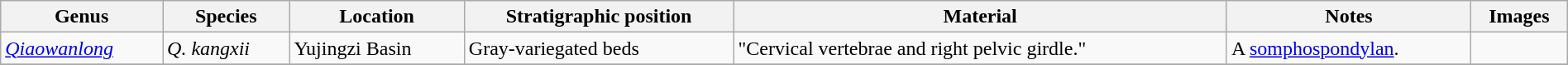<table class="wikitable" align="center" width="100%">
<tr>
<th>Genus</th>
<th>Species</th>
<th>Location</th>
<th>Stratigraphic position</th>
<th>Material</th>
<th>Notes</th>
<th>Images</th>
</tr>
<tr>
<td><em><a href='#'>Qiaowanlong</a></em></td>
<td><em>Q. kangxii</em></td>
<td>Yujingzi Basin</td>
<td>Gray-variegated beds</td>
<td>"Cervical vertebrae and right pelvic girdle."</td>
<td>A <a href='#'>somphospondylan</a>.</td>
<td></td>
</tr>
<tr>
</tr>
</table>
